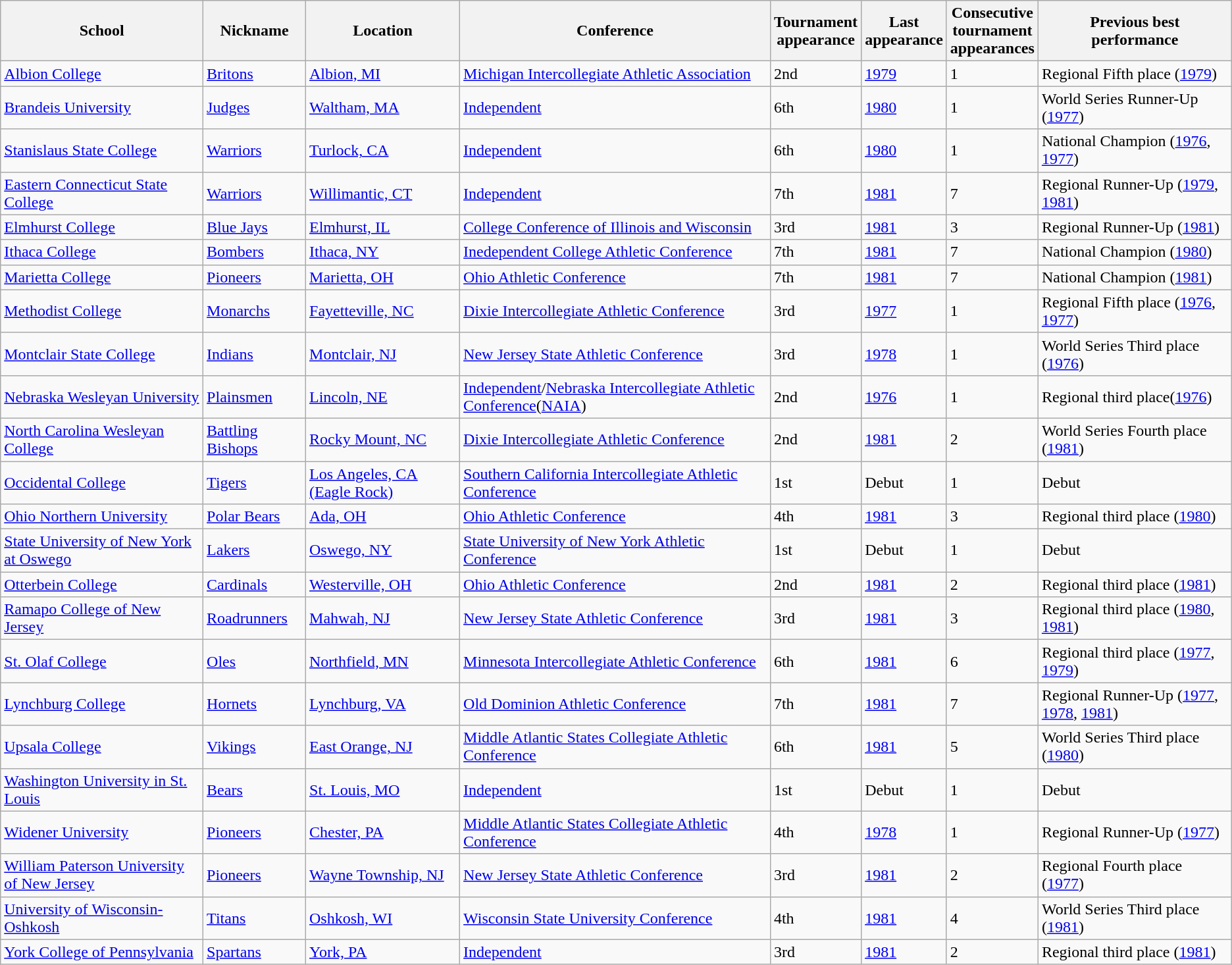<table class="wikitable sortable">
<tr>
<th>School</th>
<th>Nickname</th>
<th>Location</th>
<th>Conference</th>
<th data-sort-type="number">Tournament<br>appearance</th>
<th data-sort-type="number">Last<br>appearance</th>
<th>Consecutive<br>tournament<br>appearances</th>
<th>Previous best<br>performance</th>
</tr>
<tr>
<td><a href='#'>Albion College</a></td>
<td><a href='#'>Britons</a></td>
<td><a href='#'>Albion, MI</a></td>
<td><a href='#'>Michigan Intercollegiate Athletic Association</a></td>
<td>2nd</td>
<td><a href='#'>1979</a></td>
<td>1</td>
<td>Regional Fifth place (<a href='#'>1979</a>)</td>
</tr>
<tr>
<td><a href='#'>Brandeis University</a></td>
<td><a href='#'>Judges</a></td>
<td><a href='#'>Waltham, MA</a></td>
<td><a href='#'>Independent</a></td>
<td>6th</td>
<td><a href='#'>1980</a></td>
<td>1</td>
<td>World Series Runner-Up (<a href='#'>1977</a>)</td>
</tr>
<tr>
<td><a href='#'>Stanislaus State College</a></td>
<td><a href='#'>Warriors</a></td>
<td><a href='#'>Turlock, CA</a></td>
<td><a href='#'>Independent</a></td>
<td>6th</td>
<td><a href='#'>1980</a></td>
<td>1</td>
<td>National Champion (<a href='#'>1976</a>, <a href='#'>1977</a>)</td>
</tr>
<tr>
<td><a href='#'>Eastern Connecticut State College</a></td>
<td><a href='#'>Warriors</a></td>
<td><a href='#'>Willimantic, CT</a></td>
<td><a href='#'>Independent</a></td>
<td>7th</td>
<td><a href='#'>1981</a></td>
<td>7</td>
<td>Regional Runner-Up (<a href='#'>1979</a>, <a href='#'>1981</a>)</td>
</tr>
<tr>
<td><a href='#'>Elmhurst College</a></td>
<td><a href='#'>Blue Jays</a></td>
<td><a href='#'>Elmhurst, IL</a></td>
<td><a href='#'>College Conference of Illinois and Wisconsin</a></td>
<td>3rd</td>
<td><a href='#'>1981</a></td>
<td>3</td>
<td>Regional Runner-Up (<a href='#'>1981</a>)</td>
</tr>
<tr>
<td><a href='#'>Ithaca College</a></td>
<td><a href='#'>Bombers</a></td>
<td><a href='#'>Ithaca, NY</a></td>
<td><a href='#'>Inedependent College Athletic Conference</a></td>
<td>7th</td>
<td><a href='#'>1981</a></td>
<td>7</td>
<td>National Champion (<a href='#'>1980</a>)</td>
</tr>
<tr>
<td><a href='#'>Marietta College</a></td>
<td><a href='#'>Pioneers</a></td>
<td><a href='#'>Marietta, OH</a></td>
<td><a href='#'>Ohio Athletic Conference</a></td>
<td>7th</td>
<td><a href='#'>1981</a></td>
<td>7</td>
<td>National Champion (<a href='#'>1981</a>)</td>
</tr>
<tr>
<td><a href='#'>Methodist College</a></td>
<td><a href='#'>Monarchs</a></td>
<td><a href='#'>Fayetteville, NC</a></td>
<td><a href='#'>Dixie Intercollegiate Athletic Conference</a></td>
<td>3rd</td>
<td><a href='#'>1977</a></td>
<td>1</td>
<td>Regional Fifth place (<a href='#'>1976</a>, <a href='#'>1977</a>)</td>
</tr>
<tr>
<td><a href='#'>Montclair State College</a></td>
<td><a href='#'>Indians</a></td>
<td><a href='#'>Montclair, NJ</a></td>
<td><a href='#'>New Jersey State Athletic Conference</a></td>
<td>3rd</td>
<td><a href='#'>1978</a></td>
<td>1</td>
<td>World Series Third place (<a href='#'>1976</a>)</td>
</tr>
<tr>
<td><a href='#'>Nebraska Wesleyan University</a></td>
<td><a href='#'>Plainsmen</a></td>
<td><a href='#'>Lincoln, NE</a></td>
<td><a href='#'>Independent</a>/<a href='#'>Nebraska Intercollegiate Athletic Conference</a>(<a href='#'>NAIA</a>)</td>
<td>2nd</td>
<td><a href='#'>1976</a></td>
<td>1</td>
<td>Regional third place(<a href='#'>1976</a>)</td>
</tr>
<tr>
<td><a href='#'>North Carolina Wesleyan College</a></td>
<td><a href='#'>Battling Bishops</a></td>
<td><a href='#'>Rocky Mount, NC</a></td>
<td><a href='#'>Dixie Intercollegiate Athletic Conference</a></td>
<td>2nd</td>
<td><a href='#'>1981</a></td>
<td>2</td>
<td>World Series Fourth place (<a href='#'>1981</a>)</td>
</tr>
<tr>
<td><a href='#'>Occidental College</a></td>
<td><a href='#'>Tigers</a></td>
<td><a href='#'>Los Angeles, CA (Eagle Rock)</a></td>
<td><a href='#'>Southern California Intercollegiate Athletic Conference</a></td>
<td>1st</td>
<td>Debut</td>
<td>1</td>
<td>Debut</td>
</tr>
<tr>
<td><a href='#'>Ohio Northern University</a></td>
<td><a href='#'>Polar Bears</a></td>
<td><a href='#'>Ada, OH</a></td>
<td><a href='#'>Ohio Athletic Conference</a></td>
<td>4th</td>
<td><a href='#'>1981</a></td>
<td>3</td>
<td>Regional third place (<a href='#'>1980</a>)</td>
</tr>
<tr>
<td><a href='#'>State University of New York at Oswego</a></td>
<td><a href='#'>Lakers</a></td>
<td><a href='#'>Oswego, NY</a></td>
<td><a href='#'>State University of New York Athletic Conference</a></td>
<td>1st</td>
<td>Debut</td>
<td>1</td>
<td>Debut</td>
</tr>
<tr>
<td><a href='#'>Otterbein College</a></td>
<td><a href='#'>Cardinals</a></td>
<td><a href='#'>Westerville, OH</a></td>
<td><a href='#'>Ohio Athletic Conference</a></td>
<td>2nd</td>
<td><a href='#'>1981</a></td>
<td>2</td>
<td>Regional third place (<a href='#'>1981</a>)</td>
</tr>
<tr>
<td><a href='#'>Ramapo College of New Jersey</a></td>
<td><a href='#'>Roadrunners</a></td>
<td><a href='#'>Mahwah, NJ</a></td>
<td><a href='#'>New Jersey State Athletic Conference</a></td>
<td>3rd</td>
<td><a href='#'>1981</a></td>
<td>3</td>
<td>Regional third place (<a href='#'>1980</a>, <a href='#'>1981</a>)</td>
</tr>
<tr>
<td><a href='#'>St. Olaf College</a></td>
<td><a href='#'>Oles</a></td>
<td><a href='#'>Northfield, MN</a></td>
<td><a href='#'>Minnesota Intercollegiate Athletic Conference</a></td>
<td>6th</td>
<td><a href='#'>1981</a></td>
<td>6</td>
<td>Regional third place (<a href='#'>1977</a>, <a href='#'>1979</a>)</td>
</tr>
<tr>
<td><a href='#'>Lynchburg College</a></td>
<td><a href='#'>Hornets</a></td>
<td><a href='#'>Lynchburg, VA</a></td>
<td><a href='#'>Old Dominion Athletic Conference</a></td>
<td>7th</td>
<td><a href='#'>1981</a></td>
<td>7</td>
<td>Regional Runner-Up (<a href='#'>1977</a>, <a href='#'>1978</a>, <a href='#'>1981</a>)</td>
</tr>
<tr>
<td><a href='#'>Upsala College</a></td>
<td><a href='#'>Vikings</a></td>
<td><a href='#'>East Orange, NJ</a></td>
<td><a href='#'>Middle Atlantic States Collegiate Athletic Conference</a></td>
<td>6th</td>
<td><a href='#'>1981</a></td>
<td>5</td>
<td>World Series Third place (<a href='#'>1980</a>)</td>
</tr>
<tr>
<td><a href='#'>Washington University in St. Louis</a></td>
<td><a href='#'>Bears</a></td>
<td><a href='#'>St. Louis, MO</a></td>
<td><a href='#'>Independent</a></td>
<td>1st</td>
<td>Debut</td>
<td>1</td>
<td>Debut</td>
</tr>
<tr>
<td><a href='#'>Widener University</a></td>
<td><a href='#'>Pioneers</a></td>
<td><a href='#'>Chester, PA</a></td>
<td><a href='#'>Middle Atlantic States Collegiate Athletic Conference</a></td>
<td>4th</td>
<td><a href='#'>1978</a></td>
<td>1</td>
<td>Regional Runner-Up (<a href='#'>1977</a>)</td>
</tr>
<tr>
<td><a href='#'>William Paterson University of New Jersey</a></td>
<td><a href='#'>Pioneers</a></td>
<td><a href='#'>Wayne Township, NJ</a></td>
<td><a href='#'>New Jersey State Athletic Conference</a></td>
<td>3rd</td>
<td><a href='#'>1981</a></td>
<td>2</td>
<td>Regional Fourth place (<a href='#'>1977</a>)</td>
</tr>
<tr>
<td><a href='#'>University of Wisconsin-Oshkosh</a></td>
<td><a href='#'>Titans</a></td>
<td><a href='#'>Oshkosh, WI</a></td>
<td><a href='#'>Wisconsin State University Conference</a></td>
<td>4th</td>
<td><a href='#'>1981</a></td>
<td>4</td>
<td>World Series Third place (<a href='#'>1981</a>)</td>
</tr>
<tr>
<td><a href='#'>York College of Pennsylvania</a></td>
<td><a href='#'>Spartans</a></td>
<td><a href='#'>York, PA</a></td>
<td><a href='#'>Independent</a></td>
<td>3rd</td>
<td><a href='#'>1981</a></td>
<td>2</td>
<td>Regional third place (<a href='#'>1981</a>)</td>
</tr>
</table>
